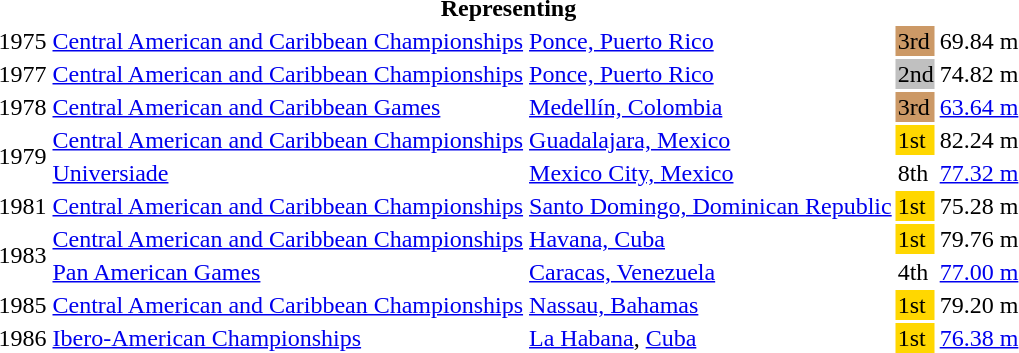<table>
<tr>
<th colspan="5">Representing </th>
</tr>
<tr>
<td>1975</td>
<td><a href='#'>Central American and Caribbean Championships</a></td>
<td><a href='#'>Ponce, Puerto Rico</a></td>
<td bgcolor="cc9966">3rd</td>
<td>69.84 m</td>
</tr>
<tr>
<td>1977</td>
<td><a href='#'>Central American and Caribbean Championships</a></td>
<td><a href='#'>Ponce, Puerto Rico</a></td>
<td bgcolor="silver">2nd</td>
<td>74.82 m</td>
</tr>
<tr>
<td>1978</td>
<td><a href='#'>Central American and Caribbean Games</a></td>
<td><a href='#'>Medellín, Colombia</a></td>
<td bgcolor="cc9966">3rd</td>
<td><a href='#'>63.64 m</a></td>
</tr>
<tr>
<td rowspan=2>1979</td>
<td><a href='#'>Central American and Caribbean Championships</a></td>
<td><a href='#'>Guadalajara, Mexico</a></td>
<td bgcolor="gold">1st</td>
<td>82.24 m</td>
</tr>
<tr>
<td><a href='#'>Universiade</a></td>
<td><a href='#'>Mexico City, Mexico</a></td>
<td>8th</td>
<td><a href='#'>77.32 m</a></td>
</tr>
<tr>
<td>1981</td>
<td><a href='#'>Central American and Caribbean Championships</a></td>
<td><a href='#'>Santo Domingo, Dominican Republic</a></td>
<td bgcolor="gold">1st</td>
<td>75.28 m</td>
</tr>
<tr>
<td rowspan=2>1983</td>
<td><a href='#'>Central American and Caribbean Championships</a></td>
<td><a href='#'>Havana, Cuba</a></td>
<td bgcolor="gold">1st</td>
<td>79.76 m</td>
</tr>
<tr>
<td><a href='#'>Pan American Games</a></td>
<td><a href='#'>Caracas, Venezuela</a></td>
<td>4th</td>
<td><a href='#'>77.00 m</a></td>
</tr>
<tr>
<td>1985</td>
<td><a href='#'>Central American and Caribbean Championships</a></td>
<td><a href='#'>Nassau, Bahamas</a></td>
<td bgcolor="gold">1st</td>
<td>79.20 m</td>
</tr>
<tr>
<td>1986</td>
<td><a href='#'>Ibero-American Championships</a></td>
<td><a href='#'>La Habana</a>, <a href='#'>Cuba</a></td>
<td bgcolor=gold>1st</td>
<td><a href='#'>76.38 m</a></td>
</tr>
</table>
